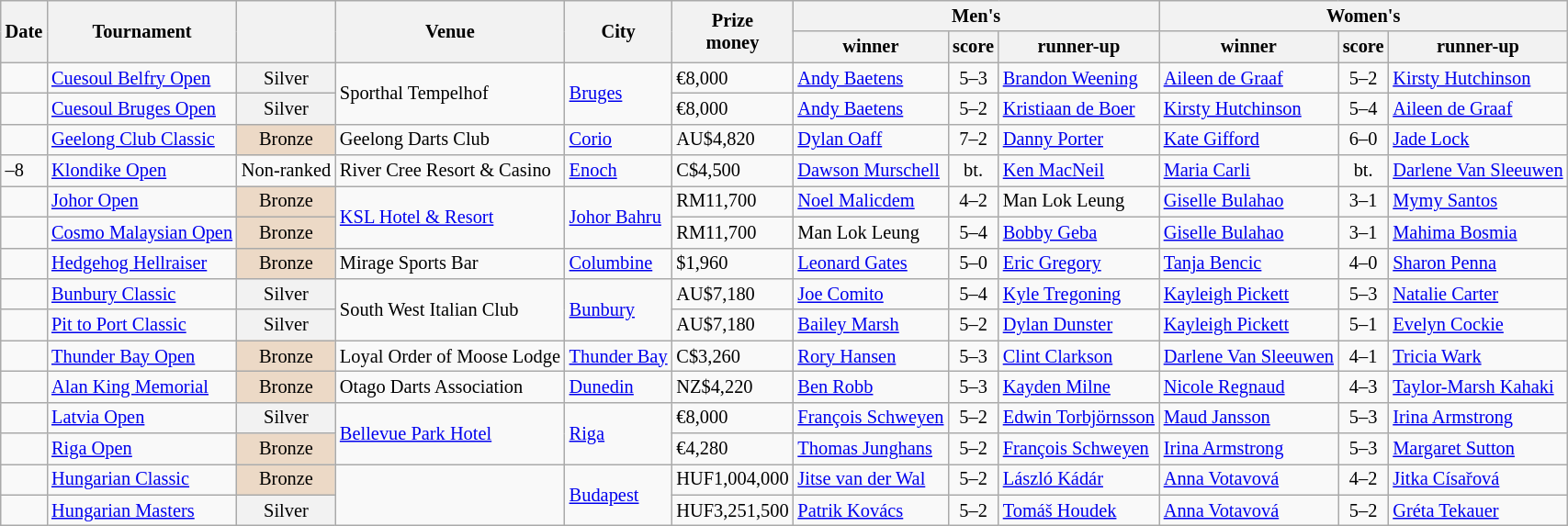<table class="wikitable sortable" style="font-size: 85%">
<tr>
<th class=unsortable rowspan="2">Date</th>
<th rowspan="2">Tournament</th>
<th rowspan="2"></th>
<th rowspan="2">Venue</th>
<th rowspan="2">City</th>
<th rowspan="2" class=unsortable>Prize<br>money</th>
<th colspan="3">Men's</th>
<th colspan="3">Women's</th>
</tr>
<tr>
<th>winner</th>
<th class=unsortable>score</th>
<th>runner-up</th>
<th>winner</th>
<th class=unsortable>score</th>
<th>runner-up</th>
</tr>
<tr>
<td></td>
<td><a href='#'>Cuesoul Belfry Open</a></td>
<td bgcolor="f2f2f2" align="center">Silver</td>
<td rowspan=2>Sporthal Tempelhof</td>
<td rowspan=2> <a href='#'>Bruges</a></td>
<td>€8,000</td>
<td> <a href='#'>Andy Baetens</a></td>
<td align="center">5–3</td>
<td> <a href='#'>Brandon Weening</a></td>
<td> <a href='#'>Aileen de Graaf</a></td>
<td align="center">5–2</td>
<td> <a href='#'>Kirsty Hutchinson</a></td>
</tr>
<tr>
<td></td>
<td><a href='#'>Cuesoul Bruges Open</a></td>
<td bgcolor="f2f2f2" align="center">Silver</td>
<td>€8,000</td>
<td> <a href='#'>Andy Baetens</a></td>
<td align="center">5–2</td>
<td> <a href='#'>Kristiaan de Boer</a></td>
<td> <a href='#'>Kirsty Hutchinson</a></td>
<td align="center">5–4</td>
<td> <a href='#'>Aileen de Graaf</a></td>
</tr>
<tr>
<td></td>
<td><a href='#'>Geelong Club Classic</a></td>
<td bgcolor="ecd9c6" align="center">Bronze</td>
<td>Geelong Darts Club</td>
<td> <a href='#'>Corio</a></td>
<td>AU$4,820</td>
<td> <a href='#'>Dylan Oaff</a></td>
<td align="center">7–2</td>
<td> <a href='#'>Danny Porter</a></td>
<td> <a href='#'>Kate Gifford</a></td>
<td align="center">6–0</td>
<td> <a href='#'>Jade Lock</a></td>
</tr>
<tr>
<td>–8</td>
<td><a href='#'>Klondike Open</a></td>
<td align="center">Non-ranked</td>
<td>River Cree Resort & Casino</td>
<td> <a href='#'>Enoch</a></td>
<td>C$4,500</td>
<td> <a href='#'>Dawson Murschell</a></td>
<td align="center">bt.</td>
<td> <a href='#'>Ken MacNeil</a></td>
<td> <a href='#'>Maria Carli</a></td>
<td align="center">bt.</td>
<td> <a href='#'>Darlene Van Sleeuwen</a></td>
</tr>
<tr>
<td></td>
<td><a href='#'>Johor Open</a></td>
<td bgcolor="ecd9c6" align="center">Bronze</td>
<td rowspan=2><a href='#'>KSL Hotel & Resort</a></td>
<td rowspan=2> <a href='#'>Johor Bahru</a></td>
<td>RM11,700</td>
<td> <a href='#'>Noel Malicdem</a></td>
<td align="center">4–2</td>
<td> Man Lok Leung</td>
<td> <a href='#'>Giselle Bulahao</a></td>
<td align="center">3–1</td>
<td> <a href='#'>Mymy Santos</a></td>
</tr>
<tr>
<td></td>
<td><a href='#'>Cosmo Malaysian Open</a></td>
<td bgcolor="ecd9c6" align="center">Bronze</td>
<td>RM11,700</td>
<td> Man Lok Leung</td>
<td align="center">5–4</td>
<td> <a href='#'>Bobby Geba</a></td>
<td> <a href='#'>Giselle Bulahao</a></td>
<td align="center">3–1</td>
<td> <a href='#'>Mahima Bosmia</a></td>
</tr>
<tr>
<td></td>
<td><a href='#'>Hedgehog Hellraiser</a></td>
<td bgcolor="ecd9c6" align="center">Bronze</td>
<td>Mirage Sports Bar</td>
<td> <a href='#'>Columbine</a></td>
<td>$1,960</td>
<td> <a href='#'>Leonard Gates</a></td>
<td align="center">5–0</td>
<td> <a href='#'>Eric Gregory</a></td>
<td> <a href='#'>Tanja Bencic</a></td>
<td align="center">4–0</td>
<td> <a href='#'>Sharon Penna</a></td>
</tr>
<tr>
<td></td>
<td><a href='#'>Bunbury Classic</a></td>
<td bgcolor="f2f2f2" align="center">Silver</td>
<td rowspan=2>South West Italian Club</td>
<td rowspan=2> <a href='#'>Bunbury</a></td>
<td>AU$7,180</td>
<td> <a href='#'>Joe Comito</a></td>
<td align="center">5–4</td>
<td> <a href='#'>Kyle Tregoning</a></td>
<td> <a href='#'>Kayleigh Pickett</a></td>
<td align="center">5–3</td>
<td> <a href='#'>Natalie Carter</a></td>
</tr>
<tr>
<td></td>
<td><a href='#'>Pit to Port Classic</a></td>
<td bgcolor="f2f2f2" align="center">Silver</td>
<td>AU$7,180</td>
<td> <a href='#'>Bailey Marsh</a></td>
<td align="center">5–2</td>
<td> <a href='#'>Dylan Dunster</a></td>
<td> <a href='#'>Kayleigh Pickett</a></td>
<td align="center">5–1</td>
<td> <a href='#'>Evelyn Cockie</a></td>
</tr>
<tr>
<td></td>
<td><a href='#'>Thunder Bay Open</a></td>
<td bgcolor="ecd9c6" align="center">Bronze</td>
<td>Loyal Order of Moose Lodge</td>
<td> <a href='#'>Thunder Bay</a></td>
<td>C$3,260</td>
<td> <a href='#'>Rory Hansen</a></td>
<td align="center">5–3</td>
<td> <a href='#'>Clint Clarkson</a></td>
<td> <a href='#'>Darlene Van Sleeuwen</a></td>
<td align="center">4–1</td>
<td> <a href='#'>Tricia Wark</a></td>
</tr>
<tr>
<td></td>
<td><a href='#'>Alan King Memorial</a></td>
<td bgcolor="ecd9c6" align="center">Bronze</td>
<td>Otago Darts Association</td>
<td> <a href='#'>Dunedin</a></td>
<td>NZ$4,220</td>
<td> <a href='#'>Ben Robb</a></td>
<td align="center">5–3</td>
<td> <a href='#'>Kayden Milne</a></td>
<td> <a href='#'>Nicole Regnaud</a></td>
<td align="center">4–3</td>
<td> <a href='#'>Taylor-Marsh Kahaki</a></td>
</tr>
<tr>
<td></td>
<td><a href='#'>Latvia Open</a></td>
<td bgcolor="f2f2f2" align="center">Silver</td>
<td rowspan=2><a href='#'>Bellevue Park Hotel</a></td>
<td rowspan=2> <a href='#'>Riga</a></td>
<td>€8,000</td>
<td> <a href='#'>François Schweyen</a></td>
<td align="center">5–2</td>
<td> <a href='#'>Edwin Torbjörnsson</a></td>
<td> <a href='#'>Maud Jansson</a></td>
<td align="center">5–3</td>
<td> <a href='#'>Irina Armstrong</a></td>
</tr>
<tr>
<td></td>
<td><a href='#'>Riga Open</a></td>
<td bgcolor="ecd9c6" align="center">Bronze</td>
<td>€4,280</td>
<td> <a href='#'>Thomas Junghans</a></td>
<td align="center">5–2</td>
<td> <a href='#'>François Schweyen</a></td>
<td> <a href='#'>Irina Armstrong</a></td>
<td align="center">5–3</td>
<td> <a href='#'>Margaret Sutton</a></td>
</tr>
<tr>
<td></td>
<td><a href='#'>Hungarian Classic</a></td>
<td bgcolor="ecd9c6" align="center">Bronze</td>
<td rowspan=2></td>
<td rowspan=2> <a href='#'>Budapest</a></td>
<td>HUF1,004,000</td>
<td> <a href='#'>Jitse van der Wal</a></td>
<td align="center">5–2</td>
<td> <a href='#'>László Kádár</a></td>
<td> <a href='#'>Anna Votavová</a></td>
<td align="center">4–2</td>
<td> <a href='#'>Jitka Císařová</a></td>
</tr>
<tr>
<td></td>
<td><a href='#'>Hungarian Masters</a></td>
<td bgcolor="f2f2f2" align="center">Silver</td>
<td>HUF3,251,500</td>
<td> <a href='#'>Patrik Kovács</a></td>
<td align="center">5–2</td>
<td> <a href='#'>Tomáš Houdek</a></td>
<td> <a href='#'>Anna Votavová</a></td>
<td align="center">5–2</td>
<td> <a href='#'>Gréta Tekauer</a></td>
</tr>
</table>
